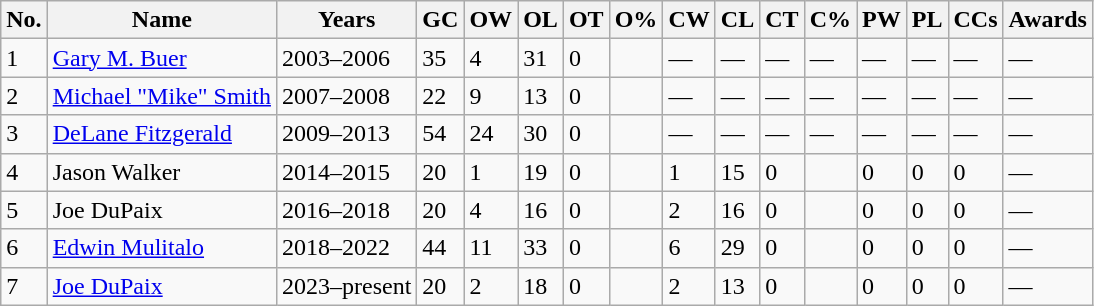<table class="wikitable sortable">
<tr>
<th>No.</th>
<th>Name</th>
<th>Years</th>
<th>GC</th>
<th>OW</th>
<th>OL</th>
<th>OT</th>
<th>O%</th>
<th>CW</th>
<th>CL</th>
<th>CT</th>
<th>C%</th>
<th>PW</th>
<th>PL</th>
<th>CCs</th>
<th class="unsortable">Awards</th>
</tr>
<tr>
<td>1</td>
<td><a href='#'>Gary M. Buer</a></td>
<td>2003–2006</td>
<td>35</td>
<td>4</td>
<td>31</td>
<td>0</td>
<td></td>
<td>—</td>
<td>—</td>
<td>—</td>
<td>—</td>
<td>—</td>
<td>—</td>
<td>—</td>
<td>—</td>
</tr>
<tr>
<td>2</td>
<td><a href='#'>Michael "Mike" Smith</a></td>
<td>2007–2008</td>
<td>22</td>
<td>9</td>
<td>13</td>
<td>0</td>
<td></td>
<td>—</td>
<td>—</td>
<td>—</td>
<td>—</td>
<td>—</td>
<td>—</td>
<td>—</td>
<td>—</td>
</tr>
<tr>
<td>3</td>
<td><a href='#'>DeLane Fitzgerald</a></td>
<td>2009–2013</td>
<td>54</td>
<td>24</td>
<td>30</td>
<td>0</td>
<td></td>
<td>—</td>
<td>—</td>
<td>—</td>
<td>—</td>
<td>—</td>
<td>—</td>
<td>—</td>
<td>—</td>
</tr>
<tr>
<td>4</td>
<td>Jason Walker</td>
<td>2014–2015</td>
<td>20</td>
<td>1</td>
<td>19</td>
<td>0</td>
<td></td>
<td>1</td>
<td>15</td>
<td>0</td>
<td></td>
<td>0</td>
<td>0</td>
<td>0</td>
<td>—</td>
</tr>
<tr>
<td>5</td>
<td>Joe DuPaix</td>
<td>2016–2018</td>
<td>20</td>
<td>4</td>
<td>16</td>
<td>0</td>
<td></td>
<td>2</td>
<td>16</td>
<td>0</td>
<td></td>
<td>0</td>
<td>0</td>
<td>0</td>
<td>—</td>
</tr>
<tr>
<td>6</td>
<td><a href='#'>Edwin Mulitalo</a></td>
<td>2018–2022</td>
<td>44</td>
<td>11</td>
<td>33</td>
<td>0</td>
<td></td>
<td>6</td>
<td>29</td>
<td>0</td>
<td></td>
<td>0</td>
<td>0</td>
<td>0</td>
<td>—</td>
</tr>
<tr>
<td>7</td>
<td><a href='#'>Joe DuPaix</a></td>
<td>2023–present</td>
<td>20</td>
<td>2</td>
<td>18</td>
<td>0</td>
<td></td>
<td>2</td>
<td>13</td>
<td>0</td>
<td></td>
<td>0</td>
<td>0</td>
<td>0</td>
<td>—</td>
</tr>
</table>
